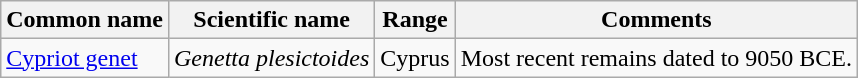<table class="wikitable">
<tr>
<th>Common name</th>
<th>Scientific name</th>
<th>Range</th>
<th class="unsortable">Comments</th>
</tr>
<tr>
<td><a href='#'>Cypriot genet</a></td>
<td><em>Genetta plesictoides</em></td>
<td>Cyprus</td>
<td>Most recent remains dated to 9050 BCE.</td>
</tr>
</table>
